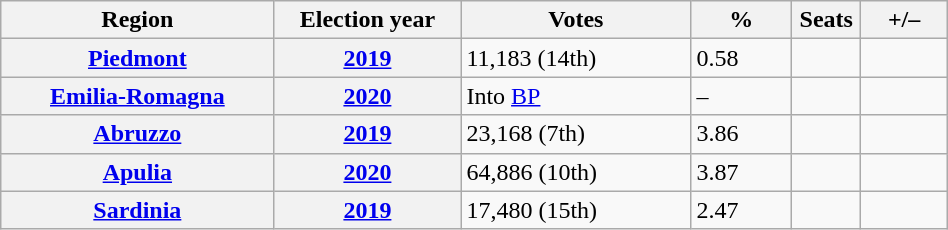<table class=wikitable style="width:50%; border:1px #AAAAFF solid">
<tr>
<th width=19%>Region</th>
<th width=13%>Election year</th>
<th width=16%>Votes</th>
<th width=7%>%</th>
<th width=1%>Seats</th>
<th width=6%>+/–</th>
</tr>
<tr>
<th><a href='#'>Piedmont</a></th>
<th><a href='#'>2019</a></th>
<td>11,183 (14th)</td>
<td>0.58</td>
<td></td>
<td></td>
</tr>
<tr>
<th><a href='#'>Emilia-Romagna</a></th>
<th><a href='#'>2020</a></th>
<td>Into <a href='#'>BP</a></td>
<td>–</td>
<td></td>
<td></td>
</tr>
<tr>
<th><a href='#'>Abruzzo</a></th>
<th><a href='#'>2019</a></th>
<td>23,168 (7th)</td>
<td>3.86</td>
<td></td>
<td></td>
</tr>
<tr>
<th><a href='#'>Apulia</a></th>
<th><a href='#'>2020</a></th>
<td>64,886 (10th)</td>
<td>3.87</td>
<td></td>
<td></td>
</tr>
<tr>
<th><a href='#'>Sardinia</a></th>
<th><a href='#'>2019</a></th>
<td>17,480 (15th)</td>
<td>2.47</td>
<td></td>
<td></td>
</tr>
</table>
